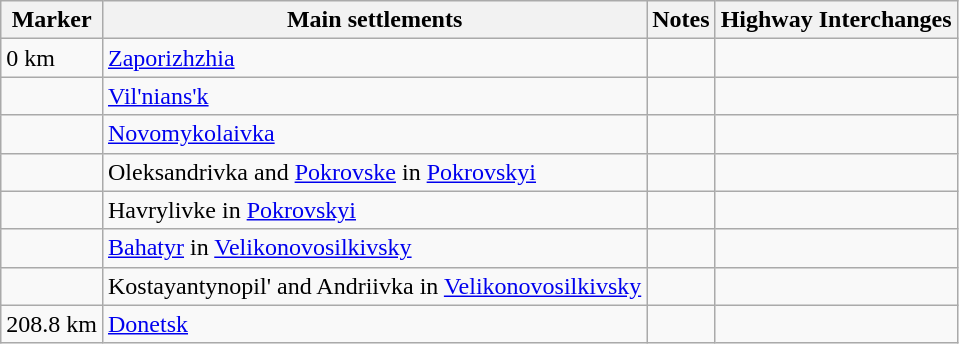<table class="wikitable">
<tr>
<th>Marker</th>
<th>Main settlements</th>
<th>Notes</th>
<th>Highway Interchanges</th>
</tr>
<tr>
<td>0 km</td>
<td><a href='#'>Zaporizhzhia</a></td>
<td></td>
<td></td>
</tr>
<tr>
<td></td>
<td><a href='#'>Vil'nians'k</a></td>
<td></td>
<td></td>
</tr>
<tr>
<td></td>
<td><a href='#'>Novomykolaivka</a></td>
<td></td>
<td></td>
</tr>
<tr>
<td></td>
<td>Oleksandrivka and <a href='#'>Pokrovske</a> in <a href='#'>Pokrovskyi</a></td>
<td></td>
<td></td>
</tr>
<tr>
<td></td>
<td>Havrylivke in <a href='#'>Pokrovskyi</a></td>
<td></td>
<td></td>
</tr>
<tr>
<td></td>
<td><a href='#'>Bahatyr</a> in <a href='#'>Velikonovosilkivsky</a></td>
<td></td>
<td></td>
</tr>
<tr>
<td></td>
<td>Kostayantynopil' and Andriivka in <a href='#'>Velikonovosilkivsky</a></td>
<td></td>
<td></td>
</tr>
<tr>
<td>208.8 km</td>
<td><a href='#'>Donetsk</a></td>
<td></td>
<td> </td>
</tr>
</table>
